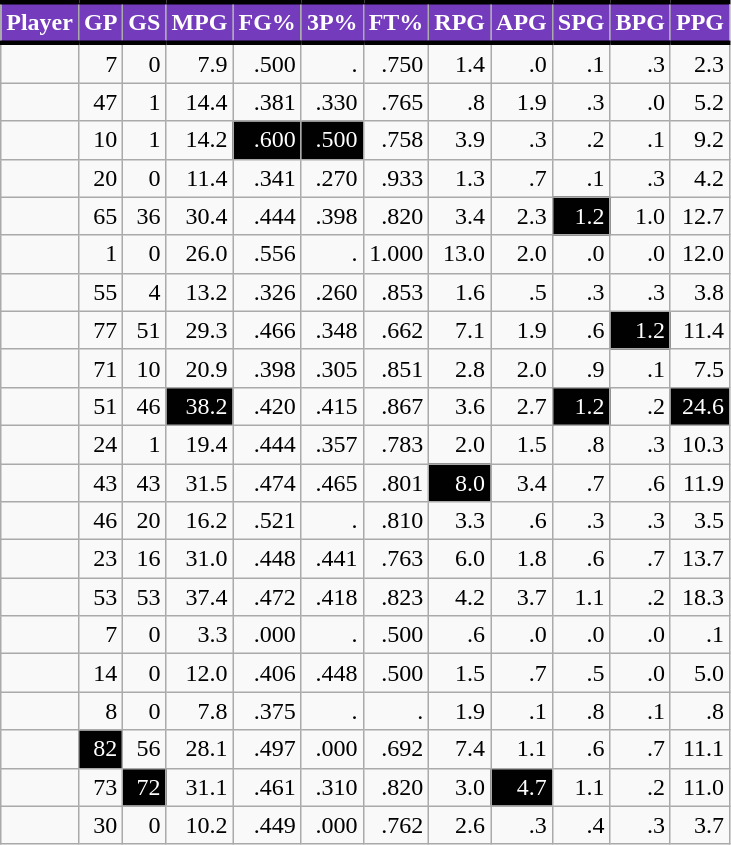<table class="wikitable sortable" style="text-align:right;">
<tr>
<th style="background:#753BBD; color:#FFFFFF; border-top:#010101 3px solid; border-bottom:#010101 3px solid;">Player</th>
<th style="background:#753BBD; color:#FFFFFF; border-top:#010101 3px solid; border-bottom:#010101 3px solid;">GP</th>
<th style="background:#753BBD; color:#FFFFFF; border-top:#010101 3px solid; border-bottom:#010101 3px solid;">GS</th>
<th style="background:#753BBD; color:#FFFFFF; border-top:#010101 3px solid; border-bottom:#010101 3px solid;">MPG</th>
<th style="background:#753BBD; color:#FFFFFF; border-top:#010101 3px solid; border-bottom:#010101 3px solid;">FG%</th>
<th style="background:#753BBD; color:#FFFFFF; border-top:#010101 3px solid; border-bottom:#010101 3px solid;">3P%</th>
<th style="background:#753BBD; color:#FFFFFF; border-top:#010101 3px solid; border-bottom:#010101 3px solid;">FT%</th>
<th style="background:#753BBD; color:#FFFFFF; border-top:#010101 3px solid; border-bottom:#010101 3px solid;">RPG</th>
<th style="background:#753BBD; color:#FFFFFF; border-top:#010101 3px solid; border-bottom:#010101 3px solid;">APG</th>
<th style="background:#753BBD; color:#FFFFFF; border-top:#010101 3px solid; border-bottom:#010101 3px solid;">SPG</th>
<th style="background:#753BBD; color:#FFFFFF; border-top:#010101 3px solid; border-bottom:#010101 3px solid;">BPG</th>
<th style="background:#753BBD; color:#FFFFFF; border-top:#010101 3px solid; border-bottom:#010101 3px solid;">PPG</th>
</tr>
<tr>
<td></td>
<td>7</td>
<td>0</td>
<td>7.9</td>
<td>.500</td>
<td>.</td>
<td>.750</td>
<td>1.4</td>
<td>.0</td>
<td>.1</td>
<td>.3</td>
<td>2.3</td>
</tr>
<tr>
<td></td>
<td>47</td>
<td>1</td>
<td>14.4</td>
<td>.381</td>
<td>.330</td>
<td>.765</td>
<td>.8</td>
<td>1.9</td>
<td>.3</td>
<td>.0</td>
<td>5.2</td>
</tr>
<tr>
<td></td>
<td>10</td>
<td>1</td>
<td>14.2</td>
<td style="background:#010101; color:#FFFFFF;">.600</td>
<td style="background:#010101; color:#FFFFFF;">.500</td>
<td>.758</td>
<td>3.9</td>
<td>.3</td>
<td>.2</td>
<td>.1</td>
<td>9.2</td>
</tr>
<tr>
<td></td>
<td>20</td>
<td>0</td>
<td>11.4</td>
<td>.341</td>
<td>.270</td>
<td>.933</td>
<td>1.3</td>
<td>.7</td>
<td>.1</td>
<td>.3</td>
<td>4.2</td>
</tr>
<tr>
<td></td>
<td>65</td>
<td>36</td>
<td>30.4</td>
<td>.444</td>
<td>.398</td>
<td>.820</td>
<td>3.4</td>
<td>2.3</td>
<td style="background:#010101; color:#FFFFFF;">1.2</td>
<td>1.0</td>
<td>12.7</td>
</tr>
<tr>
<td></td>
<td>1</td>
<td>0</td>
<td>26.0</td>
<td>.556</td>
<td>.</td>
<td>1.000</td>
<td>13.0</td>
<td>2.0</td>
<td>.0</td>
<td>.0</td>
<td>12.0</td>
</tr>
<tr>
<td></td>
<td>55</td>
<td>4</td>
<td>13.2</td>
<td>.326</td>
<td>.260</td>
<td>.853</td>
<td>1.6</td>
<td>.5</td>
<td>.3</td>
<td>.3</td>
<td>3.8</td>
</tr>
<tr>
<td></td>
<td>77</td>
<td>51</td>
<td>29.3</td>
<td>.466</td>
<td>.348</td>
<td>.662</td>
<td>7.1</td>
<td>1.9</td>
<td>.6</td>
<td style="background:#010101; color:#FFFFFF;">1.2</td>
<td>11.4</td>
</tr>
<tr>
<td></td>
<td>71</td>
<td>10</td>
<td>20.9</td>
<td>.398</td>
<td>.305</td>
<td>.851</td>
<td>2.8</td>
<td>2.0</td>
<td>.9</td>
<td>.1</td>
<td>7.5</td>
</tr>
<tr>
<td></td>
<td>51</td>
<td>46</td>
<td style="background:#010101; color:#FFFFFF;">38.2</td>
<td>.420</td>
<td>.415</td>
<td>.867</td>
<td>3.6</td>
<td>2.7</td>
<td style="background:#010101; color:#FFFFFF;">1.2</td>
<td>.2</td>
<td style="background:#010101; color:#FFFFFF;">24.6</td>
</tr>
<tr>
<td></td>
<td>24</td>
<td>1</td>
<td>19.4</td>
<td>.444</td>
<td>.357</td>
<td>.783</td>
<td>2.0</td>
<td>1.5</td>
<td>.8</td>
<td>.3</td>
<td>10.3</td>
</tr>
<tr>
<td></td>
<td>43</td>
<td>43</td>
<td>31.5</td>
<td>.474</td>
<td>.465</td>
<td>.801</td>
<td style="background:#010101; color:#FFFFFF;">8.0</td>
<td>3.4</td>
<td>.7</td>
<td>.6</td>
<td>11.9</td>
</tr>
<tr>
<td></td>
<td>46</td>
<td>20</td>
<td>16.2</td>
<td>.521</td>
<td>.</td>
<td>.810</td>
<td>3.3</td>
<td>.6</td>
<td>.3</td>
<td>.3</td>
<td>3.5</td>
</tr>
<tr>
<td></td>
<td>23</td>
<td>16</td>
<td>31.0</td>
<td>.448</td>
<td>.441</td>
<td>.763</td>
<td>6.0</td>
<td>1.8</td>
<td>.6</td>
<td>.7</td>
<td>13.7</td>
</tr>
<tr>
<td></td>
<td>53</td>
<td>53</td>
<td>37.4</td>
<td>.472</td>
<td>.418</td>
<td>.823</td>
<td>4.2</td>
<td>3.7</td>
<td>1.1</td>
<td>.2</td>
<td>18.3</td>
</tr>
<tr>
<td></td>
<td>7</td>
<td>0</td>
<td>3.3</td>
<td>.000</td>
<td>.</td>
<td>.500</td>
<td>.6</td>
<td>.0</td>
<td>.0</td>
<td>.0</td>
<td>.1</td>
</tr>
<tr>
<td></td>
<td>14</td>
<td>0</td>
<td>12.0</td>
<td>.406</td>
<td>.448</td>
<td>.500</td>
<td>1.5</td>
<td>.7</td>
<td>.5</td>
<td>.0</td>
<td>5.0</td>
</tr>
<tr>
<td></td>
<td>8</td>
<td>0</td>
<td>7.8</td>
<td>.375</td>
<td>.</td>
<td>.</td>
<td>1.9</td>
<td>.1</td>
<td>.8</td>
<td>.1</td>
<td>.8</td>
</tr>
<tr>
<td></td>
<td style="background:#010101; color:#FFFFFF;">82</td>
<td>56</td>
<td>28.1</td>
<td>.497</td>
<td>.000</td>
<td>.692</td>
<td>7.4</td>
<td>1.1</td>
<td>.6</td>
<td>.7</td>
<td>11.1</td>
</tr>
<tr>
<td></td>
<td>73</td>
<td style="background:#010101; color:#FFFFFF;">72</td>
<td>31.1</td>
<td>.461</td>
<td>.310</td>
<td>.820</td>
<td>3.0</td>
<td style="background:#010101; color:#FFFFFF;">4.7</td>
<td>1.1</td>
<td>.2</td>
<td>11.0</td>
</tr>
<tr>
<td></td>
<td>30</td>
<td>0</td>
<td>10.2</td>
<td>.449</td>
<td>.000</td>
<td>.762</td>
<td>2.6</td>
<td>.3</td>
<td>.4</td>
<td>.3</td>
<td>3.7</td>
</tr>
</table>
